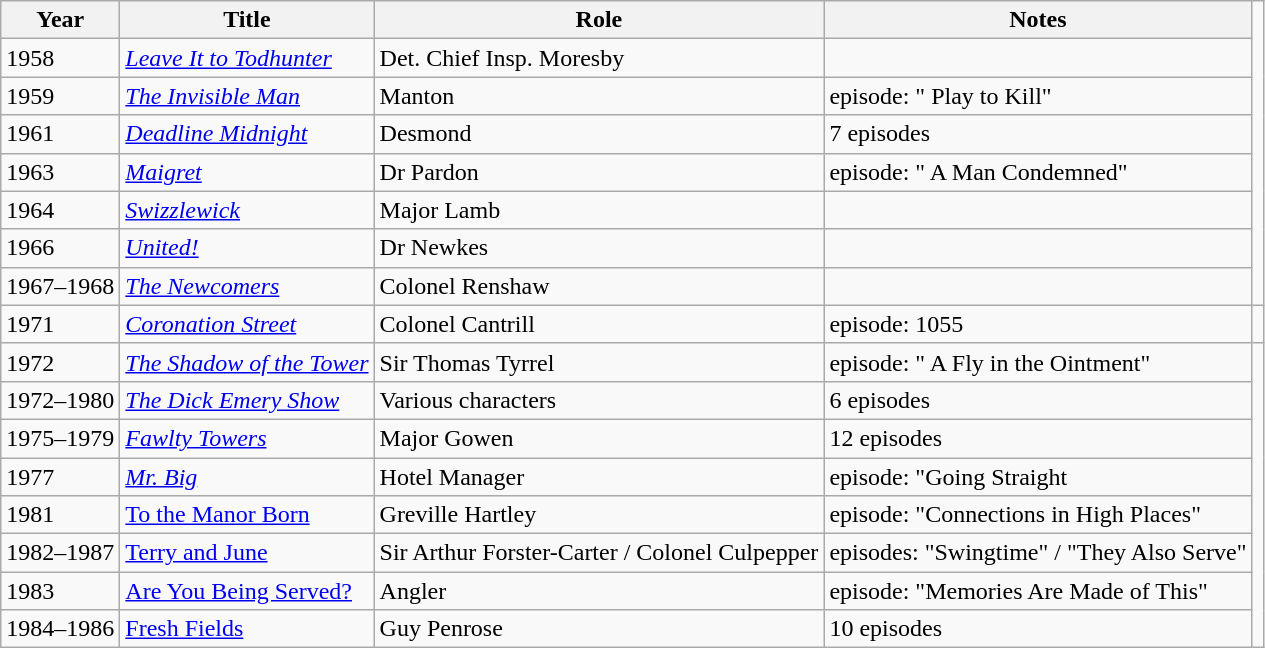<table class="wikitable">
<tr>
<th>Year</th>
<th>Title</th>
<th>Role</th>
<th>Notes</th>
</tr>
<tr>
<td>1958</td>
<td><em><a href='#'>Leave It to Todhunter</a></em></td>
<td>Det. Chief Insp. Moresby</td>
<td></td>
</tr>
<tr>
<td>1959</td>
<td><em><a href='#'>The Invisible Man</a></em></td>
<td>Manton</td>
<td>episode: " Play to Kill"</td>
</tr>
<tr>
<td>1961</td>
<td><em><a href='#'>Deadline Midnight</a></em></td>
<td>Desmond</td>
<td>7 episodes</td>
</tr>
<tr>
<td>1963</td>
<td><em><a href='#'>Maigret</a></em></td>
<td>Dr Pardon</td>
<td>episode: " A Man Condemned"</td>
</tr>
<tr>
<td>1964</td>
<td><em><a href='#'>Swizzlewick</a> </em></td>
<td>Major Lamb</td>
<td></td>
</tr>
<tr>
<td>1966</td>
<td><em><a href='#'>United!</a> </em></td>
<td>Dr Newkes</td>
<td></td>
</tr>
<tr>
<td>1967–1968</td>
<td><em><a href='#'>The Newcomers</a> </em></td>
<td>Colonel Renshaw</td>
<td></td>
</tr>
<tr>
<td>1971</td>
<td><em><a href='#'>Coronation Street</a> </em></td>
<td>Colonel Cantrill</td>
<td>episode: 1055</td>
<td></td>
</tr>
<tr>
<td>1972</td>
<td><em><a href='#'>The Shadow of the Tower</a> </em></td>
<td>Sir Thomas Tyrrel</td>
<td>episode: " A Fly in the Ointment"</td>
</tr>
<tr>
<td>1972–1980</td>
<td><em><a href='#'>The Dick Emery Show</a> </em></td>
<td>Various characters</td>
<td>6 episodes</td>
</tr>
<tr>
<td>1975–1979</td>
<td><em><a href='#'>Fawlty Towers</a> </em></td>
<td>Major Gowen</td>
<td>12 episodes</td>
</tr>
<tr>
<td>1977</td>
<td><em><a href='#'>Mr. Big</a></em></td>
<td>Hotel Manager</td>
<td>episode: "Going Straight<em></td>
</tr>
<tr>
<td>1981</td>
<td></em><a href='#'>To the Manor Born</a> <em></td>
<td>Greville Hartley</td>
<td>episode: "Connections in High Places"</td>
</tr>
<tr>
<td>1982–1987</td>
<td></em><a href='#'>Terry and June</a> <em></td>
<td>Sir Arthur Forster-Carter / Colonel Culpepper</td>
<td>episodes: "Swingtime" / "They Also Serve"</td>
</tr>
<tr>
<td>1983</td>
<td></em><a href='#'>Are You Being Served?</a> <em></td>
<td>Angler</td>
<td>episode: "Memories Are Made of This"</td>
</tr>
<tr>
<td>1984–1986</td>
<td></em><a href='#'>Fresh Fields</a> <em></td>
<td>Guy Penrose</td>
<td>10 episodes</td>
</tr>
</table>
